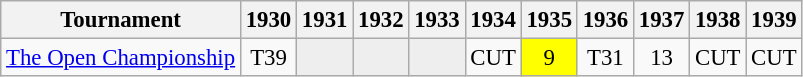<table class="wikitable" style="font-size:95%;text-align:center;">
<tr>
<th>Tournament</th>
<th>1930</th>
<th>1931</th>
<th>1932</th>
<th>1933</th>
<th>1934</th>
<th>1935</th>
<th>1936</th>
<th>1937</th>
<th>1938</th>
<th>1939</th>
</tr>
<tr>
<td align=left><a href='#'>The Open Championship</a></td>
<td>T39</td>
<td style="background:#eeeeee;"></td>
<td style="background:#eeeeee;"></td>
<td style="background:#eeeeee;"></td>
<td>CUT</td>
<td style="background:yellow;">9</td>
<td>T31</td>
<td>13</td>
<td>CUT</td>
<td>CUT</td>
</tr>
</table>
